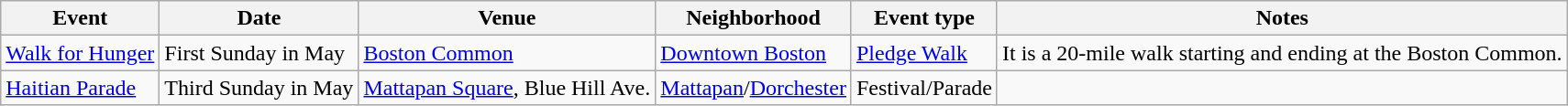<table class="wikitable sortable">
<tr>
<th>Event</th>
<th>Date</th>
<th>Venue</th>
<th>Neighborhood</th>
<th>Event type</th>
<th>Notes</th>
</tr>
<tr>
<td><a href='#'>Walk for Hunger</a></td>
<td>First Sunday in May</td>
<td><a href='#'>Boston Common</a></td>
<td><a href='#'>Downtown Boston</a></td>
<td><a href='#'>Pledge Walk</a></td>
<td>It is a 20-mile walk starting and ending at the Boston Common.</td>
</tr>
<tr>
<td><a href='#'>Haitian Parade</a></td>
<td>Third Sunday in May</td>
<td><a href='#'>Mattapan Square</a>, Blue Hill Ave.</td>
<td><a href='#'>Mattapan</a>/<a href='#'>Dorchester</a></td>
<td>Festival/Parade</td>
<td></td>
</tr>
</table>
